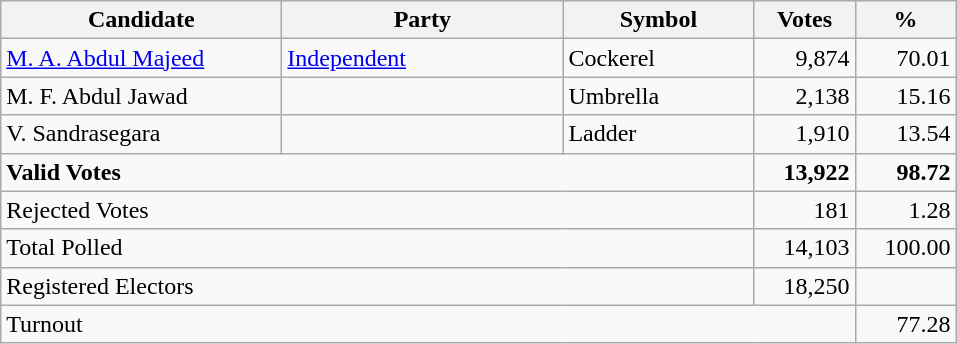<table class="wikitable" border="1" style="text-align:right;">
<tr>
<th align=left width="180">Candidate</th>
<th align=left width="180">Party</th>
<th align=left width="120">Symbol</th>
<th align=left width="60">Votes</th>
<th align=left width="60">%</th>
</tr>
<tr>
<td align=left><a href='#'>M. A. Abdul Majeed</a></td>
<td align=left><a href='#'>Independent</a></td>
<td align=left>Cockerel</td>
<td>9,874</td>
<td>70.01</td>
</tr>
<tr>
<td align=left>M. F. Abdul Jawad</td>
<td></td>
<td align=left>Umbrella</td>
<td>2,138</td>
<td>15.16</td>
</tr>
<tr>
<td align=left>V. Sandrasegara</td>
<td></td>
<td align=left>Ladder</td>
<td>1,910</td>
<td>13.54</td>
</tr>
<tr>
<td align=left colspan=3><strong>Valid Votes</strong></td>
<td><strong>13,922</strong></td>
<td><strong>98.72</strong></td>
</tr>
<tr>
<td align=left colspan=3>Rejected Votes</td>
<td>181</td>
<td>1.28</td>
</tr>
<tr>
<td align=left colspan=3>Total Polled</td>
<td>14,103</td>
<td>100.00</td>
</tr>
<tr>
<td align=left colspan=3>Registered Electors</td>
<td>18,250</td>
<td></td>
</tr>
<tr>
<td align=left colspan=4>Turnout</td>
<td>77.28</td>
</tr>
</table>
